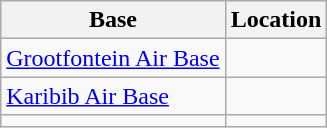<table class="wikitable">
<tr>
<th>Base</th>
<th>Location</th>
</tr>
<tr>
<td><a href='#'>Grootfontein Air Base</a></td>
<td></td>
</tr>
<tr>
<td><a href='#'>Karibib Air Base</a></td>
<td></td>
</tr>
<tr>
<td></td>
</tr>
</table>
